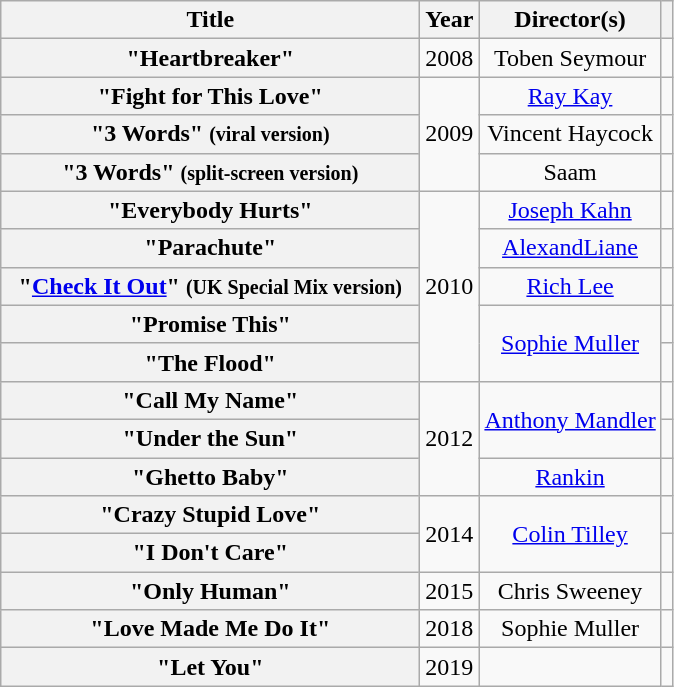<table class="wikitable plainrowheaders" style="text-align:center;">
<tr>
<th scope="col" style="width:17em;">Title</th>
<th scope="col" style="width:1em;">Year</th>
<th scope="col">Director(s)</th>
<th scope="col"></th>
</tr>
<tr>
<th scope="row">"Heartbreaker"</th>
<td>2008</td>
<td>Toben Seymour</td>
<td></td>
</tr>
<tr>
<th scope="row">"Fight for This Love"</th>
<td rowspan="3">2009</td>
<td><a href='#'>Ray Kay</a></td>
<td></td>
</tr>
<tr>
<th scope="row">"3 Words" <small>(viral version)</small></th>
<td>Vincent Haycock</td>
<td></td>
</tr>
<tr>
<th scope="row">"3 Words" <small>(split-screen version)</small></th>
<td>Saam</td>
<td></td>
</tr>
<tr>
<th scope="row">"Everybody Hurts"</th>
<td rowspan="5">2010</td>
<td><a href='#'>Joseph Kahn</a></td>
<td></td>
</tr>
<tr>
<th scope="row">"Parachute"</th>
<td><a href='#'>AlexandLiane</a></td>
<td></td>
</tr>
<tr>
<th scope="row">"<a href='#'>Check It Out</a>" <small>(UK Special Mix version)</small></th>
<td><a href='#'>Rich Lee</a></td>
<td></td>
</tr>
<tr>
<th scope="row">"Promise This"</th>
<td rowspan="2"><a href='#'>Sophie Muller</a></td>
<td></td>
</tr>
<tr>
<th scope="row">"The Flood"</th>
<td></td>
</tr>
<tr>
<th scope="row">"Call My Name"</th>
<td rowspan="3">2012</td>
<td rowspan="2"><a href='#'>Anthony Mandler</a></td>
<td></td>
</tr>
<tr>
<th scope="row">"Under the Sun"</th>
<td></td>
</tr>
<tr>
<th scope="row">"Ghetto Baby"</th>
<td><a href='#'>Rankin</a></td>
<td></td>
</tr>
<tr>
<th scope="row">"Crazy Stupid Love"</th>
<td rowspan="2">2014</td>
<td rowspan="2"><a href='#'>Colin Tilley</a></td>
<td></td>
</tr>
<tr>
<th scope="row">"I Don't Care"</th>
<td></td>
</tr>
<tr>
<th scope="row">"Only Human"</th>
<td>2015</td>
<td>Chris Sweeney</td>
<td></td>
</tr>
<tr>
<th scope="row">"Love Made Me Do It"</th>
<td>2018</td>
<td>Sophie Muller</td>
<td></td>
</tr>
<tr>
<th scope="row">"Let You"</th>
<td>2019</td>
<td></td>
<td></td>
</tr>
</table>
